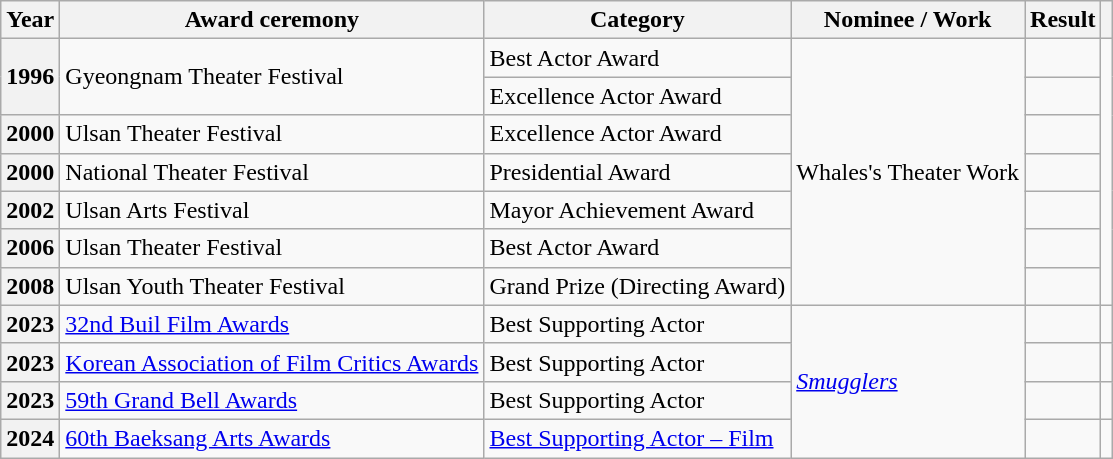<table class="wikitable plainrowheaders sortable">
<tr>
<th scope="col">Year</th>
<th scope="col">Award ceremony</th>
<th scope="col">Category</th>
<th scope="col">Nominee / Work</th>
<th scope="col">Result</th>
<th scope="col" class="unsortable"></th>
</tr>
<tr>
<th rowspan="2" scope="row">1996</th>
<td rowspan="2">Gyeongnam Theater Festival</td>
<td>Best Actor Award</td>
<td rowspan="7">Whales's Theater Work</td>
<td></td>
<td rowspan="7"></td>
</tr>
<tr>
<td>Excellence Actor Award</td>
<td></td>
</tr>
<tr>
<th scope="row">2000</th>
<td>Ulsan Theater Festival</td>
<td>Excellence Actor Award</td>
<td></td>
</tr>
<tr>
<th scope="row">2000</th>
<td>National Theater Festival</td>
<td>Presidential Award</td>
<td></td>
</tr>
<tr>
<th scope="row">2002</th>
<td>Ulsan Arts Festival</td>
<td>Mayor Achievement Award</td>
<td></td>
</tr>
<tr>
<th scope="row">2006</th>
<td>Ulsan Theater Festival</td>
<td>Best Actor Award</td>
<td></td>
</tr>
<tr>
<th scope="row">2008</th>
<td>Ulsan Youth Theater Festival</td>
<td>Grand Prize (Directing Award)</td>
<td></td>
</tr>
<tr>
<th scope="row">2023</th>
<td><a href='#'>32nd Buil Film Awards</a></td>
<td>Best Supporting Actor</td>
<td rowspan="4"><em><a href='#'>Smugglers</a></em></td>
<td></td>
<td></td>
</tr>
<tr>
<th scope="row">2023</th>
<td><a href='#'>Korean Association of Film Critics Awards</a></td>
<td>Best Supporting Actor</td>
<td></td>
<td style="text-align:center"></td>
</tr>
<tr>
<th scope="row">2023</th>
<td><a href='#'>59th Grand Bell Awards</a></td>
<td>Best Supporting Actor</td>
<td></td>
<td></td>
</tr>
<tr>
<th scope="row">2024</th>
<td><a href='#'>60th Baeksang Arts Awards</a></td>
<td><a href='#'> Best Supporting Actor – Film</a></td>
<td></td>
<td></td>
</tr>
</table>
